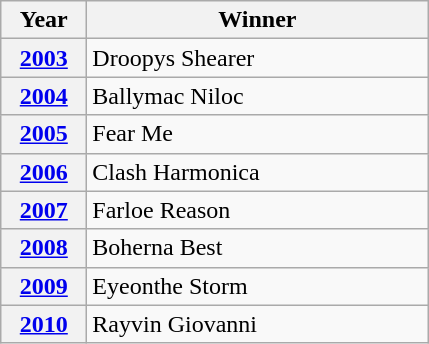<table class="wikitable">
<tr>
<th width=50>Year</th>
<th width=220>Winner</th>
</tr>
<tr>
<th><a href='#'>2003</a></th>
<td>Droopys Shearer</td>
</tr>
<tr>
<th><a href='#'>2004</a></th>
<td>Ballymac Niloc</td>
</tr>
<tr>
<th><a href='#'>2005</a></th>
<td>Fear Me</td>
</tr>
<tr>
<th><a href='#'>2006</a></th>
<td>Clash Harmonica</td>
</tr>
<tr>
<th><a href='#'>2007</a></th>
<td>Farloe Reason</td>
</tr>
<tr>
<th><a href='#'>2008</a></th>
<td>Boherna Best</td>
</tr>
<tr>
<th><a href='#'>2009</a></th>
<td>Eyeonthe Storm</td>
</tr>
<tr>
<th><a href='#'>2010</a></th>
<td>Rayvin Giovanni</td>
</tr>
</table>
